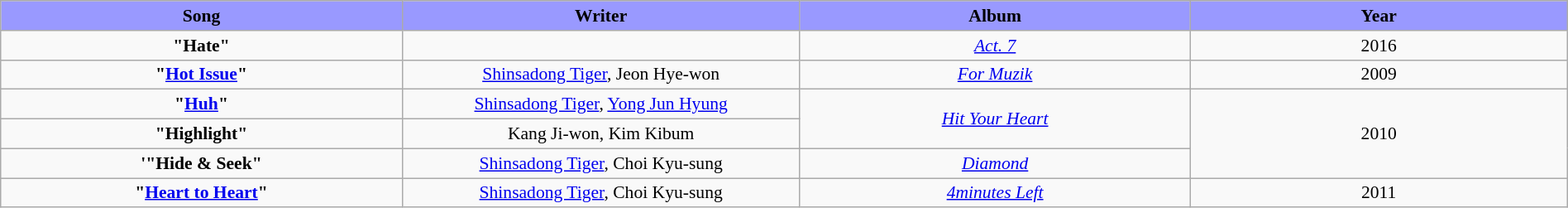<table class="wikitable" style="margin:0.5em auto; clear:both; font-size:.9em; text-align:center; width:100%">
<tr>
<th width="500" style="background: #99F;">Song</th>
<th width="500" style="background: #99F;">Writer</th>
<th width="500" style="background: #99F;">Album</th>
<th width="500" style="background: #99F;">Year</th>
</tr>
<tr>
<td><strong>"Hate"</strong></td>
<td></td>
<td><em><a href='#'>Act. 7</a></em></td>
<td>2016</td>
</tr>
<tr>
<td><strong>"<a href='#'>Hot Issue</a>"</strong></td>
<td><a href='#'>Shinsadong Tiger</a>, Jeon Hye-won</td>
<td><em><a href='#'>For Muzik</a></em></td>
<td>2009</td>
</tr>
<tr>
<td><strong>"<a href='#'>Huh</a>"</strong></td>
<td><a href='#'>Shinsadong Tiger</a>, <a href='#'>Yong Jun Hyung</a></td>
<td rowspan="2"><em><a href='#'>Hit Your Heart</a></em></td>
<td rowspan="3">2010</td>
</tr>
<tr>
<td><strong>"Highlight"</strong></td>
<td>Kang Ji-won, Kim Kibum</td>
</tr>
<tr>
<td><strong>'"Hide & Seek"</strong></td>
<td><a href='#'>Shinsadong Tiger</a>, Choi Kyu-sung</td>
<td><em><a href='#'>Diamond</a></em></td>
</tr>
<tr>
<td><strong>"<a href='#'>Heart to Heart</a>"</strong></td>
<td><a href='#'>Shinsadong Tiger</a>, Choi Kyu-sung</td>
<td><em><a href='#'>4minutes Left</a></em></td>
<td>2011</td>
</tr>
</table>
